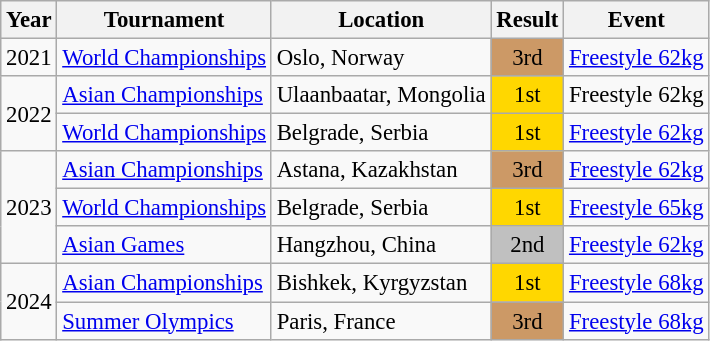<table class="wikitable" style="font-size:95%;">
<tr>
<th>Year</th>
<th>Tournament</th>
<th>Location</th>
<th>Result</th>
<th>Event</th>
</tr>
<tr>
<td>2021</td>
<td><a href='#'>World Championships</a></td>
<td>Oslo, Norway</td>
<td align="center" bgcolor="cc9966">3rd</td>
<td><a href='#'>Freestyle 62kg</a></td>
</tr>
<tr>
<td rowspan=2>2022</td>
<td><a href='#'>Asian Championships</a></td>
<td>Ulaanbaatar, Mongolia</td>
<td align="center" bgcolor="gold">1st</td>
<td>Freestyle 62kg</td>
</tr>
<tr>
<td><a href='#'>World Championships</a></td>
<td>Belgrade, Serbia</td>
<td align="center" bgcolor="gold">1st</td>
<td><a href='#'>Freestyle 62kg</a></td>
</tr>
<tr>
<td rowspan=3>2023</td>
<td><a href='#'>Asian Championships</a></td>
<td>Astana, Kazakhstan</td>
<td align="center" bgcolor="cc9966">3rd</td>
<td><a href='#'>Freestyle 62kg</a></td>
</tr>
<tr>
<td><a href='#'>World Championships</a></td>
<td>Belgrade, Serbia</td>
<td align="center" bgcolor="gold">1st</td>
<td><a href='#'>Freestyle 65kg</a></td>
</tr>
<tr>
<td><a href='#'>Asian Games</a></td>
<td>Hangzhou, China</td>
<td align="center" bgcolor="silver">2nd</td>
<td><a href='#'>Freestyle 62kg</a></td>
</tr>
<tr>
<td rowspan=2>2024</td>
<td><a href='#'>Asian Championships</a></td>
<td>Bishkek, Kyrgyzstan</td>
<td align="center" bgcolor="gold">1st</td>
<td><a href='#'>Freestyle 68kg</a></td>
</tr>
<tr>
<td><a href='#'>Summer Olympics</a></td>
<td>Paris, France</td>
<td align="center" bgcolor="cc9966">3rd</td>
<td><a href='#'>Freestyle 68kg</a></td>
</tr>
</table>
